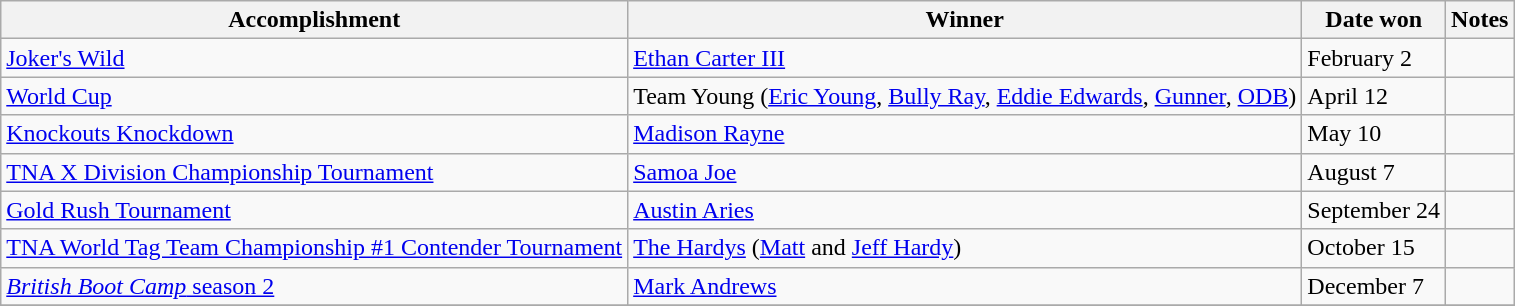<table class="wikitable">
<tr>
<th>Accomplishment</th>
<th>Winner</th>
<th>Date won</th>
<th>Notes</th>
</tr>
<tr>
<td><a href='#'>Joker's Wild</a></td>
<td><a href='#'>Ethan Carter III</a></td>
<td>February 2</td>
<td></td>
</tr>
<tr>
<td><a href='#'>World Cup</a></td>
<td>Team Young (<a href='#'>Eric Young</a>, <a href='#'>Bully Ray</a>, <a href='#'>Eddie Edwards</a>, <a href='#'>Gunner</a>, <a href='#'>ODB</a>)</td>
<td>April 12</td>
<td></td>
</tr>
<tr>
<td><a href='#'>Knockouts Knockdown</a></td>
<td><a href='#'>Madison Rayne</a></td>
<td>May 10</td>
<td></td>
</tr>
<tr>
<td><a href='#'>TNA X Division Championship Tournament</a></td>
<td><a href='#'>Samoa Joe</a></td>
<td>August 7</td>
<td></td>
</tr>
<tr>
<td><a href='#'>Gold Rush Tournament</a></td>
<td><a href='#'>Austin Aries</a></td>
<td>September 24</td>
<td></td>
</tr>
<tr>
<td><a href='#'>TNA World Tag Team Championship #1 Contender Tournament</a></td>
<td><a href='#'>The Hardys</a> (<a href='#'>Matt</a> and <a href='#'>Jeff Hardy</a>)</td>
<td>October 15</td>
<td></td>
</tr>
<tr>
<td><a href='#'><em>British Boot Camp</em> season 2</a></td>
<td><a href='#'>Mark Andrews</a></td>
<td>December 7</td>
<td></td>
</tr>
<tr>
</tr>
</table>
